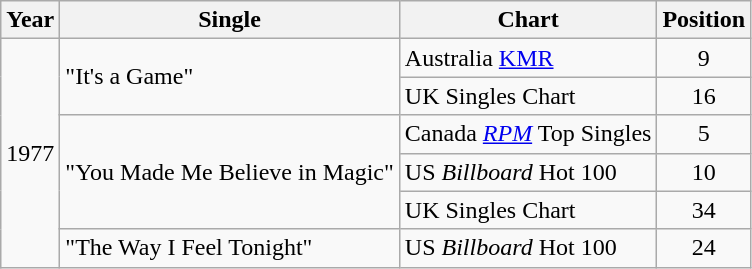<table class="wikitable">
<tr>
<th>Year</th>
<th>Single</th>
<th>Chart</th>
<th>Position</th>
</tr>
<tr>
<td rowspan="6">1977</td>
<td rowspan="2">"It's a Game"</td>
<td>Australia <a href='#'>KMR</a></td>
<td align="center">9</td>
</tr>
<tr>
<td>UK Singles Chart</td>
<td align="center">16</td>
</tr>
<tr>
<td rowspan="3">"You Made Me Believe in Magic"</td>
<td>Canada <em><a href='#'>RPM</a></em> Top Singles</td>
<td align="center">5</td>
</tr>
<tr>
<td>US <em>Billboard</em> Hot 100</td>
<td align="center">10</td>
</tr>
<tr>
<td>UK Singles Chart</td>
<td align="center">34</td>
</tr>
<tr>
<td>"The Way I Feel Tonight"</td>
<td>US <em>Billboard</em> Hot 100</td>
<td align="center">24</td>
</tr>
</table>
